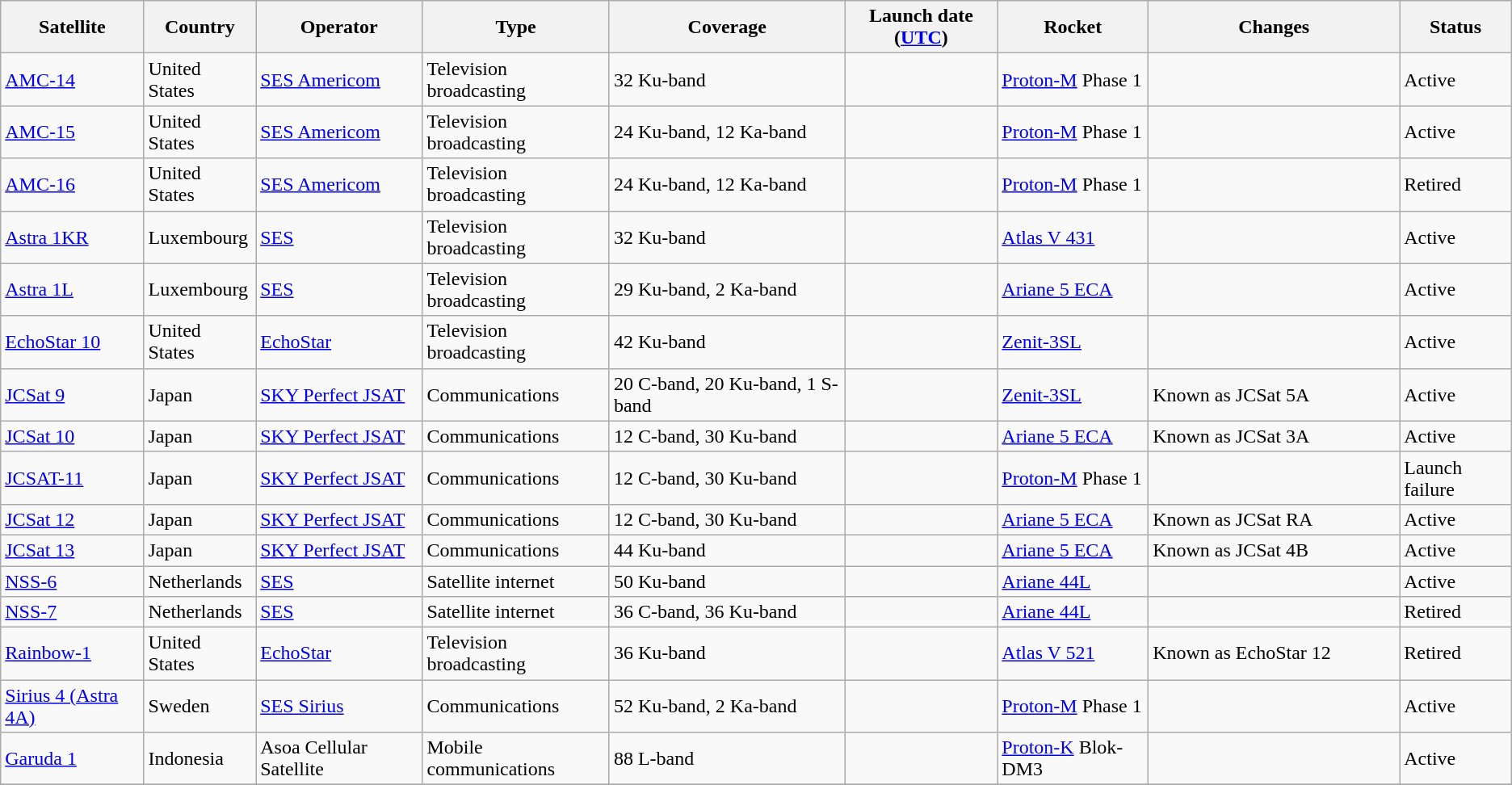<table class="wikitable sortable" border="1"}>
<tr>
<th>Satellite</th>
<th>Country</th>
<th>Operator</th>
<th>Type</th>
<th>Coverage </th>
<th>Launch date  (<a href='#'>UTC</a>) </th>
<th>Rocket</th>
<th width="200pt">Changes</th>
<th>Status </th>
</tr>
<tr>
<td><a href='#'>AMC-14</a></td>
<td>United States</td>
<td><a href='#'>SES Americom</a></td>
<td>Television broadcasting</td>
<td>32 Ku-band</td>
<td></td>
<td><a href='#'>Proton-M</a> Phase 1</td>
<td></td>
<td>Active</td>
</tr>
<tr>
<td><a href='#'>AMC-15</a></td>
<td>United States</td>
<td><a href='#'>SES Americom</a></td>
<td>Television broadcasting</td>
<td>24 Ku-band, 12 Ka-band</td>
<td></td>
<td><a href='#'>Proton-M</a> Phase 1</td>
<td></td>
<td>Active</td>
</tr>
<tr>
<td><a href='#'>AMC-16</a></td>
<td>United States</td>
<td><a href='#'>SES Americom</a></td>
<td>Television broadcasting</td>
<td>24 Ku-band, 12 Ka-band</td>
<td></td>
<td><a href='#'>Proton-M</a> Phase 1</td>
<td></td>
<td>Retired</td>
</tr>
<tr>
<td><a href='#'>Astra 1KR</a></td>
<td>Luxembourg</td>
<td><a href='#'>SES</a></td>
<td>Television broadcasting</td>
<td>32 Ku-band</td>
<td></td>
<td><a href='#'>Atlas V 431</a></td>
<td></td>
<td>Active</td>
</tr>
<tr>
<td><a href='#'>Astra 1L</a></td>
<td>Luxembourg</td>
<td><a href='#'>SES</a></td>
<td>Television broadcasting</td>
<td>29 Ku-band, 2 Ka-band</td>
<td></td>
<td><a href='#'>Ariane 5 ECA</a></td>
<td></td>
<td>Active</td>
</tr>
<tr>
<td><a href='#'>EchoStar 10</a></td>
<td>United States</td>
<td><a href='#'>EchoStar</a></td>
<td>Television broadcasting</td>
<td>42 Ku-band</td>
<td></td>
<td><a href='#'>Zenit-3SL</a></td>
<td></td>
<td>Active</td>
</tr>
<tr>
<td><a href='#'>JCSat 9</a></td>
<td>Japan</td>
<td><a href='#'>SKY Perfect JSAT</a></td>
<td>Communications</td>
<td>20 C-band, 20 Ku-band, 1 S-band</td>
<td></td>
<td><a href='#'>Zenit-3SL</a></td>
<td>Known as JCSat 5A</td>
<td>Active</td>
</tr>
<tr>
<td><a href='#'>JCSat 10</a></td>
<td>Japan</td>
<td><a href='#'>SKY Perfect JSAT</a></td>
<td>Communications</td>
<td>12 C-band, 30 Ku-band</td>
<td></td>
<td><a href='#'>Ariane 5 ECA</a></td>
<td>Known as JCSat 3A</td>
<td>Active</td>
</tr>
<tr>
<td><a href='#'>JCSAT-11</a></td>
<td>Japan</td>
<td><a href='#'>SKY Perfect JSAT</a></td>
<td>Communications</td>
<td>12 C-band, 30 Ku-band</td>
<td></td>
<td><a href='#'>Proton-M</a> Phase 1</td>
<td></td>
<td>Launch failure</td>
</tr>
<tr>
<td><a href='#'>JCSat 12</a></td>
<td>Japan</td>
<td><a href='#'>SKY Perfect JSAT</a></td>
<td>Communications</td>
<td>12 C-band, 30 Ku-band</td>
<td></td>
<td><a href='#'>Ariane 5 ECA</a></td>
<td>Known as JCSat RA</td>
<td>Active</td>
</tr>
<tr>
<td><a href='#'>JCSat 13</a></td>
<td>Japan</td>
<td><a href='#'>SKY Perfect JSAT</a></td>
<td>Communications</td>
<td>44 Ku-band</td>
<td></td>
<td><a href='#'>Ariane 5 ECA</a></td>
<td>Known as JCSat 4B</td>
<td>Active</td>
</tr>
<tr>
<td><a href='#'>NSS-6</a></td>
<td>Netherlands</td>
<td><a href='#'>SES</a></td>
<td>Satellite internet</td>
<td>50 Ku-band</td>
<td></td>
<td><a href='#'>Ariane 44L</a></td>
<td></td>
<td>Active</td>
</tr>
<tr>
<td><a href='#'>NSS-7</a></td>
<td>Netherlands</td>
<td><a href='#'>SES</a></td>
<td>Satellite internet</td>
<td>36 C-band, 36 Ku-band</td>
<td></td>
<td><a href='#'>Ariane 44L</a></td>
<td></td>
<td>Retired</td>
</tr>
<tr>
<td><a href='#'>Rainbow-1</a></td>
<td>United States</td>
<td><a href='#'>EchoStar</a></td>
<td>Television broadcasting</td>
<td>36 Ku-band</td>
<td></td>
<td><a href='#'>Atlas V 521</a></td>
<td>Known as EchoStar 12</td>
<td>Retired</td>
</tr>
<tr>
<td><a href='#'>Sirius 4 (Astra 4A)</a></td>
<td>Sweden</td>
<td><a href='#'>SES Sirius</a></td>
<td>Communications</td>
<td>52 Ku-band, 2 Ka-band</td>
<td></td>
<td><a href='#'>Proton-M</a> Phase 1</td>
<td></td>
<td>Active</td>
</tr>
<tr>
<td><a href='#'>Garuda 1</a></td>
<td>Indonesia</td>
<td>Asoa Cellular Satellite</td>
<td>Mobile communications</td>
<td>88 L-band</td>
<td></td>
<td><a href='#'>Proton-K</a> Blok-DM3</td>
<td></td>
<td>Active</td>
</tr>
<tr>
</tr>
</table>
